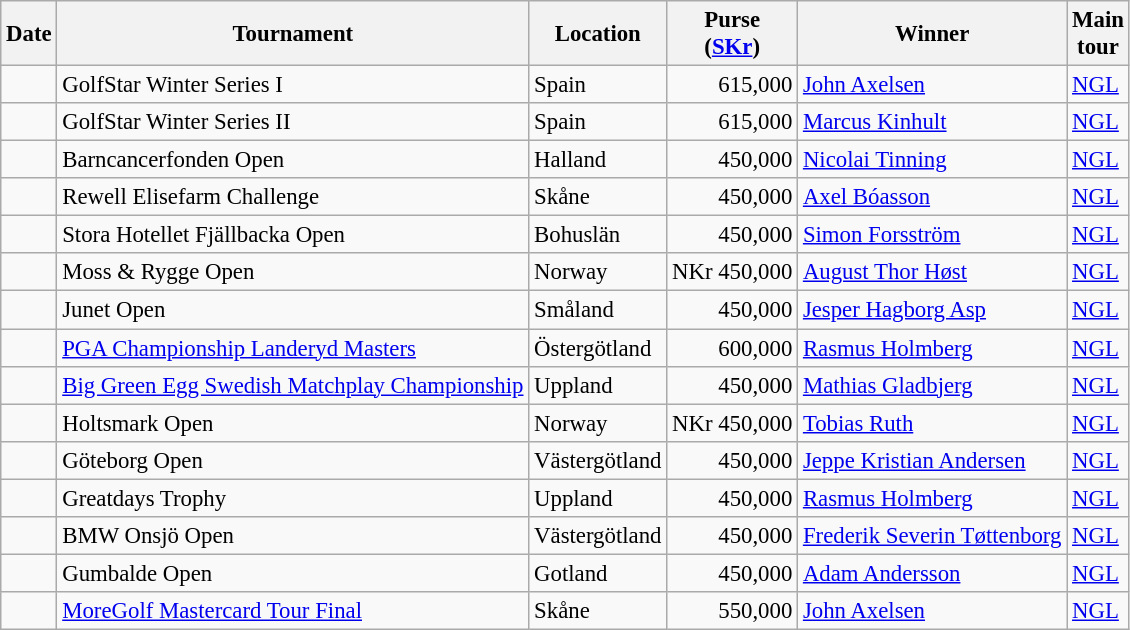<table class="wikitable" style="font-size:95%;">
<tr>
<th>Date</th>
<th>Tournament</th>
<th>Location</th>
<th>Purse<br>(<a href='#'>SKr</a>)</th>
<th>Winner</th>
<th>Main<br>tour</th>
</tr>
<tr>
<td></td>
<td>GolfStar Winter Series I</td>
<td>Spain</td>
<td align=right>615,000</td>
<td> <a href='#'>John Axelsen</a></td>
<td><a href='#'>NGL</a></td>
</tr>
<tr>
<td></td>
<td>GolfStar Winter Series II</td>
<td>Spain</td>
<td align=right>615,000</td>
<td> <a href='#'>Marcus Kinhult</a></td>
<td><a href='#'>NGL</a></td>
</tr>
<tr>
<td></td>
<td>Barncancerfonden Open</td>
<td>Halland</td>
<td align=right>450,000</td>
<td> <a href='#'>Nicolai Tinning</a></td>
<td><a href='#'>NGL</a></td>
</tr>
<tr>
<td></td>
<td>Rewell Elisefarm Challenge</td>
<td>Skåne</td>
<td align=right>450,000</td>
<td> <a href='#'>Axel Bóasson</a></td>
<td><a href='#'>NGL</a></td>
</tr>
<tr>
<td></td>
<td>Stora Hotellet Fjällbacka Open</td>
<td>Bohuslän</td>
<td align=right>450,000</td>
<td> <a href='#'>Simon Forsström</a></td>
<td><a href='#'>NGL</a></td>
</tr>
<tr>
<td></td>
<td>Moss & Rygge Open</td>
<td>Norway</td>
<td align=right>NKr 450,000</td>
<td> <a href='#'>August Thor Høst</a></td>
<td><a href='#'>NGL</a></td>
</tr>
<tr>
<td></td>
<td>Junet Open</td>
<td>Småland</td>
<td align=right>450,000</td>
<td> <a href='#'>Jesper Hagborg Asp</a></td>
<td><a href='#'>NGL</a></td>
</tr>
<tr>
<td></td>
<td><a href='#'>PGA Championship Landeryd Masters</a></td>
<td>Östergötland</td>
<td align=right>600,000</td>
<td> <a href='#'>Rasmus Holmberg</a></td>
<td><a href='#'>NGL</a></td>
</tr>
<tr>
<td></td>
<td><a href='#'>Big Green Egg Swedish Matchplay Championship</a></td>
<td>Uppland</td>
<td align=right>450,000</td>
<td> <a href='#'>Mathias Gladbjerg</a></td>
<td><a href='#'>NGL</a></td>
</tr>
<tr>
<td></td>
<td>Holtsmark Open</td>
<td>Norway</td>
<td align=right>NKr 450,000</td>
<td> <a href='#'>Tobias Ruth</a></td>
<td><a href='#'>NGL</a></td>
</tr>
<tr>
<td></td>
<td>Göteborg Open</td>
<td>Västergötland</td>
<td align=right>450,000</td>
<td> <a href='#'>Jeppe Kristian Andersen</a></td>
<td><a href='#'>NGL</a></td>
</tr>
<tr>
<td></td>
<td>Greatdays Trophy</td>
<td>Uppland</td>
<td align=right>450,000</td>
<td> <a href='#'>Rasmus Holmberg</a></td>
<td><a href='#'>NGL</a></td>
</tr>
<tr>
<td></td>
<td>BMW Onsjö Open</td>
<td>Västergötland</td>
<td align=right>450,000</td>
<td> <a href='#'>Frederik Severin Tøttenborg</a></td>
<td><a href='#'>NGL</a></td>
</tr>
<tr>
<td></td>
<td>Gumbalde Open</td>
<td>Gotland</td>
<td align=right>450,000</td>
<td> <a href='#'>Adam Andersson</a></td>
<td><a href='#'>NGL</a></td>
</tr>
<tr>
<td></td>
<td><a href='#'>MoreGolf Mastercard Tour Final</a></td>
<td>Skåne</td>
<td align=right>550,000</td>
<td> <a href='#'>John Axelsen</a></td>
<td><a href='#'>NGL</a></td>
</tr>
</table>
